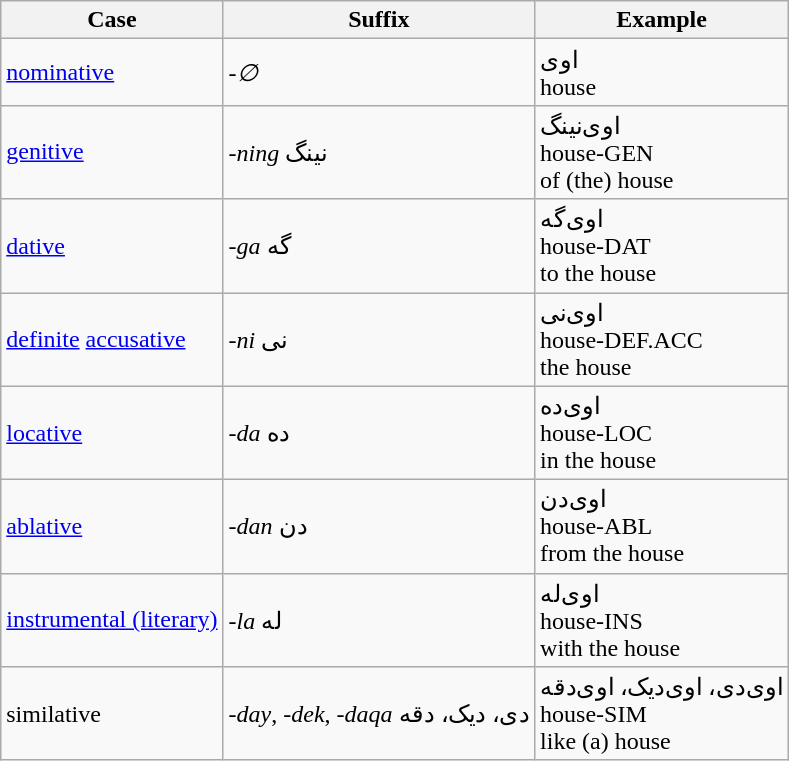<table class="wikitable">
<tr>
<th>Case</th>
<th>Suffix</th>
<th>Example</th>
</tr>
<tr>
<td><a href='#'>nominative</a></td>
<td><em>-∅</em></td>
<td> اوی<br>house</td>
</tr>
<tr>
<td><a href='#'>genitive</a></td>
<td><em>-ning</em> نینگ</td>
<td> اوی‌نینگ<br>house-GEN<br>of (the) house</td>
</tr>
<tr>
<td><a href='#'>dative</a></td>
<td><em>-ga</em> گه</td>
<td> اوی‌گه<br>house-DAT<br>to the house</td>
</tr>
<tr>
<td><a href='#'>definite</a> <a href='#'>accusative</a></td>
<td><em>-ni</em> نی</td>
<td> اوی‌نی<br>house-DEF.ACC<br>the house</td>
</tr>
<tr>
<td><a href='#'>locative</a></td>
<td><em>-da</em> ده</td>
<td> اوی‌ده<br>house-LOC<br>in the house</td>
</tr>
<tr>
<td><a href='#'>ablative</a></td>
<td><em>-dan</em> دن</td>
<td> اوی‌دن<br>house-ABL<br>from the house</td>
</tr>
<tr>
<td><a href='#'>instrumental (literary)</a></td>
<td><em>-la</em> له</td>
<td> اوی‌له<br>house-INS<br>with the house</td>
</tr>
<tr>
<td>similative</td>
<td><em>-day</em>, <em>-dek</em>, <em>-daqa</em> دی، دیک، دقه</td>
<td> اوی‌دی، اوی‌دیک، اوی‌دقه<br>house-SIM<br>like (a) house</td>
</tr>
</table>
